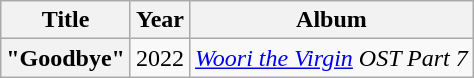<table class="wikitable plainrowheaders" style="text-align:center">
<tr>
<th scope="col">Title</th>
<th scope="col">Year</th>
<th>Album</th>
</tr>
<tr>
<th scope="row">"Goodbye"</th>
<td>2022</td>
<td><em><a href='#'>Woori the Virgin</a> OST Part 7</em></td>
</tr>
</table>
